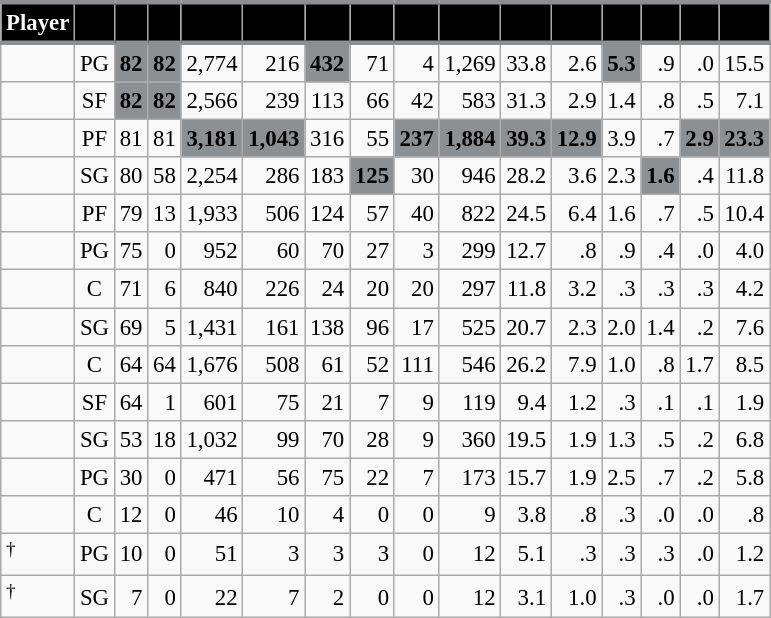<table class="wikitable sortable" style="font-size: 95%; text-align:right;">
<tr>
<th style="background:#010101; color:#FFFFFF; border-top:#8D9093 3px solid; border-bottom:#8D9093 3px solid;">Player</th>
<th style="background:#010101; color:#FFFFFF; border-top:#8D9093 3px solid; border-bottom:#8D9093 3px solid;"></th>
<th style="background:#010101; color:#FFFFFF; border-top:#8D9093 3px solid; border-bottom:#8D9093 3px solid;"></th>
<th style="background:#010101; color:#FFFFFF; border-top:#8D9093 3px solid; border-bottom:#8D9093 3px solid;"></th>
<th style="background:#010101; color:#FFFFFF; border-top:#8D9093 3px solid; border-bottom:#8D9093 3px solid;"></th>
<th style="background:#010101; color:#FFFFFF; border-top:#8D9093 3px solid; border-bottom:#8D9093 3px solid;"></th>
<th style="background:#010101; color:#FFFFFF; border-top:#8D9093 3px solid; border-bottom:#8D9093 3px solid;"></th>
<th style="background:#010101; color:#FFFFFF; border-top:#8D9093 3px solid; border-bottom:#8D9093 3px solid;"></th>
<th style="background:#010101; color:#FFFFFF; border-top:#8D9093 3px solid; border-bottom:#8D9093 3px solid;"></th>
<th style="background:#010101; color:#FFFFFF; border-top:#8D9093 3px solid; border-bottom:#8D9093 3px solid;"></th>
<th style="background:#010101; color:#FFFFFF; border-top:#8D9093 3px solid; border-bottom:#8D9093 3px solid;"></th>
<th style="background:#010101; color:#FFFFFF; border-top:#8D9093 3px solid; border-bottom:#8D9093 3px solid;"></th>
<th style="background:#010101; color:#FFFFFF; border-top:#8D9093 3px solid; border-bottom:#8D9093 3px solid;"></th>
<th style="background:#010101; color:#FFFFFF; border-top:#8D9093 3px solid; border-bottom:#8D9093 3px solid;"></th>
<th style="background:#010101; color:#FFFFFF; border-top:#8D9093 3px solid; border-bottom:#8D9093 3px solid;"></th>
<th style="background:#010101; color:#FFFFFF; border-top:#8D9093 3px solid; border-bottom:#8D9093 3px solid;"></th>
</tr>
<tr>
<td style="text-align:left;"></td>
<td style="text-align:center;">PG</td>
<td style="background:#8D9093; color:#010101;"><strong>82</strong></td>
<td style="background:#8D9093; color:#010101;"><strong>82</strong></td>
<td>2,774</td>
<td>216</td>
<td style="background:#8D9093; color:#010101;"><strong>432</strong></td>
<td>71</td>
<td>4</td>
<td>1,269</td>
<td>33.8</td>
<td>2.6</td>
<td style="background:#8D9093; color:#010101;"><strong>5.3</strong></td>
<td>.9</td>
<td>.0</td>
<td>15.5</td>
</tr>
<tr>
<td style="text-align:left;"></td>
<td style="text-align:center;">SF</td>
<td style="background:#8D9093; color:#010101;"><strong>82</strong></td>
<td style="background:#8D9093; color:#010101;"><strong>82</strong></td>
<td>2,566</td>
<td>239</td>
<td>113</td>
<td>66</td>
<td>42</td>
<td>583</td>
<td>31.3</td>
<td>2.9</td>
<td>1.4</td>
<td>.8</td>
<td>.5</td>
<td>7.1</td>
</tr>
<tr>
<td style="text-align:left;"></td>
<td style="text-align:center;">PF</td>
<td>81</td>
<td>81</td>
<td style="background:#8D9093; color:#010101;"><strong>3,181</strong></td>
<td style="background:#8D9093; color:#010101;"><strong>1,043</strong></td>
<td>316</td>
<td>55</td>
<td style="background:#8D9093; color:#010101;"><strong>237</strong></td>
<td style="background:#8D9093; color:#010101;"><strong>1,884</strong></td>
<td style="background:#8D9093; color:#010101;"><strong>39.3</strong></td>
<td style="background:#8D9093; color:#010101;"><strong>12.9</strong></td>
<td>3.9</td>
<td>.7</td>
<td style="background:#8D9093; color:#010101;"><strong>2.9</strong></td>
<td style="background:#8D9093; color:#010101;"><strong>23.3</strong></td>
</tr>
<tr>
<td style="text-align:left;"></td>
<td style="text-align:center;">SG</td>
<td>80</td>
<td>58</td>
<td>2,254</td>
<td>286</td>
<td>183</td>
<td style="background:#8D9093; color:#010101;"><strong>125</strong></td>
<td>30</td>
<td>946</td>
<td>28.2</td>
<td>3.6</td>
<td>2.3</td>
<td style="background:#8D9093; color:#010101;"><strong>1.6</strong></td>
<td>.4</td>
<td>11.8</td>
</tr>
<tr>
<td style="text-align:left;"></td>
<td style="text-align:center;">PF</td>
<td>79</td>
<td>13</td>
<td>1,933</td>
<td>506</td>
<td>124</td>
<td>57</td>
<td>40</td>
<td>822</td>
<td>24.5</td>
<td>6.4</td>
<td>1.6</td>
<td>.7</td>
<td>.5</td>
<td>10.4</td>
</tr>
<tr>
<td style="text-align:left;"></td>
<td style="text-align:center;">PG</td>
<td>75</td>
<td>0</td>
<td>952</td>
<td>60</td>
<td>70</td>
<td>27</td>
<td>3</td>
<td>299</td>
<td>12.7</td>
<td>.8</td>
<td>.9</td>
<td>.4</td>
<td>.0</td>
<td>4.0</td>
</tr>
<tr>
<td style="text-align:left;"></td>
<td style="text-align:center;">C</td>
<td>71</td>
<td>6</td>
<td>840</td>
<td>226</td>
<td>24</td>
<td>20</td>
<td>20</td>
<td>297</td>
<td>11.8</td>
<td>3.2</td>
<td>.3</td>
<td>.3</td>
<td>.3</td>
<td>4.2</td>
</tr>
<tr>
<td style="text-align:left;"></td>
<td style="text-align:center;">SG</td>
<td>69</td>
<td>5</td>
<td>1,431</td>
<td>161</td>
<td>138</td>
<td>96</td>
<td>17</td>
<td>525</td>
<td>20.7</td>
<td>2.3</td>
<td>2.0</td>
<td>1.4</td>
<td>.2</td>
<td>7.6</td>
</tr>
<tr>
<td style="text-align:left;"></td>
<td style="text-align:center;">C</td>
<td>64</td>
<td>64</td>
<td>1,676</td>
<td>508</td>
<td>61</td>
<td>52</td>
<td>111</td>
<td>546</td>
<td>26.2</td>
<td>7.9</td>
<td>1.0</td>
<td>.8</td>
<td>1.7</td>
<td>8.5</td>
</tr>
<tr>
<td style="text-align:left;"></td>
<td style="text-align:center;">SF</td>
<td>64</td>
<td>1</td>
<td>601</td>
<td>75</td>
<td>21</td>
<td>7</td>
<td>9</td>
<td>119</td>
<td>9.4</td>
<td>1.2</td>
<td>.3</td>
<td>.1</td>
<td>.1</td>
<td>1.9</td>
</tr>
<tr>
<td style="text-align:left;"></td>
<td style="text-align:center;">SG</td>
<td>53</td>
<td>18</td>
<td>1,032</td>
<td>99</td>
<td>70</td>
<td>28</td>
<td>9</td>
<td>360</td>
<td>19.5</td>
<td>1.9</td>
<td>1.3</td>
<td>.5</td>
<td>.2</td>
<td>6.8</td>
</tr>
<tr>
<td style="text-align:left;"></td>
<td style="text-align:center;">PG</td>
<td>30</td>
<td>0</td>
<td>471</td>
<td>56</td>
<td>75</td>
<td>22</td>
<td>7</td>
<td>173</td>
<td>15.7</td>
<td>1.9</td>
<td>2.5</td>
<td>.7</td>
<td>.2</td>
<td>5.8</td>
</tr>
<tr>
<td style="text-align:left;"></td>
<td style="text-align:center;">C</td>
<td>12</td>
<td>0</td>
<td>46</td>
<td>10</td>
<td>4</td>
<td>0</td>
<td>0</td>
<td>9</td>
<td>3.8</td>
<td>.8</td>
<td>.3</td>
<td>.0</td>
<td>.0</td>
<td>.8</td>
</tr>
<tr>
<td style="text-align:left;"><sup>†</sup></td>
<td style="text-align:center;">PG</td>
<td>10</td>
<td>0</td>
<td>51</td>
<td>3</td>
<td>3</td>
<td>3</td>
<td>0</td>
<td>12</td>
<td>5.1</td>
<td>.3</td>
<td>.3</td>
<td>.3</td>
<td>.0</td>
<td>1.2</td>
</tr>
<tr>
<td style="text-align:left;"><sup>†</sup></td>
<td style="text-align:center;">SG</td>
<td>7</td>
<td>0</td>
<td>22</td>
<td>7</td>
<td>2</td>
<td>0</td>
<td>0</td>
<td>12</td>
<td>3.1</td>
<td>1.0</td>
<td>.3</td>
<td>.0</td>
<td>.0</td>
<td>1.7</td>
</tr>
</table>
